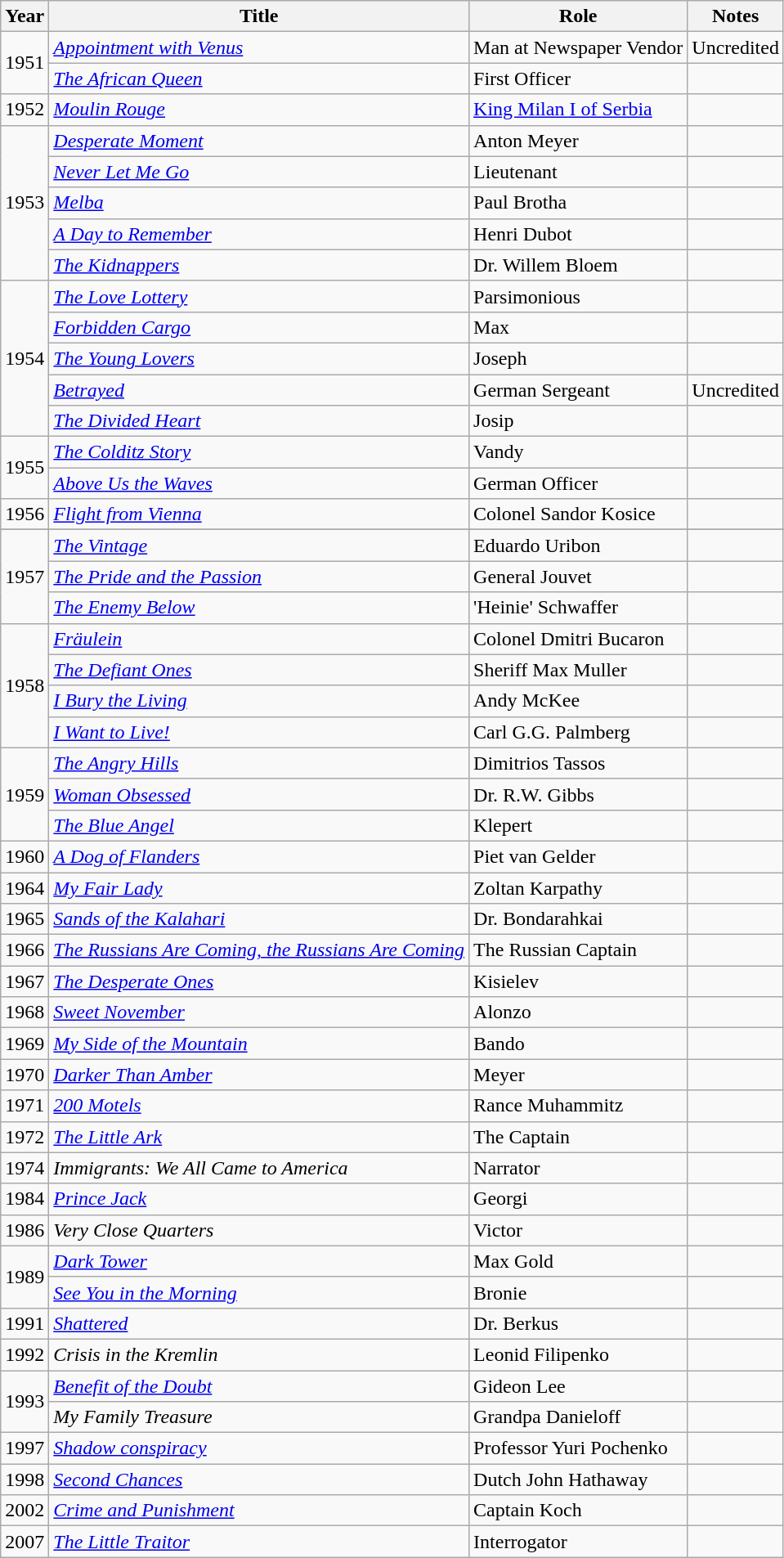<table class="wikitable sortable">
<tr>
<th>Year</th>
<th>Title</th>
<th>Role</th>
<th>Notes</th>
</tr>
<tr>
<td rowspan="2">1951</td>
<td><em><a href='#'>Appointment with Venus</a></em></td>
<td>Man at Newspaper Vendor</td>
<td>Uncredited</td>
</tr>
<tr>
<td><em><a href='#'>The African Queen</a></em></td>
<td>First Officer</td>
<td></td>
</tr>
<tr>
<td>1952</td>
<td><em><a href='#'>Moulin Rouge</a></em></td>
<td><a href='#'>King Milan I of Serbia</a></td>
<td></td>
</tr>
<tr>
<td rowspan="5">1953</td>
<td><em><a href='#'>Desperate Moment</a></em></td>
<td>Anton Meyer</td>
<td></td>
</tr>
<tr>
<td><em><a href='#'>Never Let Me Go</a></em></td>
<td>Lieutenant</td>
<td></td>
</tr>
<tr>
<td><em><a href='#'>Melba</a></em></td>
<td>Paul Brotha</td>
<td></td>
</tr>
<tr>
<td><em><a href='#'>A Day to Remember</a></em></td>
<td>Henri Dubot</td>
<td></td>
</tr>
<tr>
<td><em><a href='#'>The Kidnappers</a></em></td>
<td>Dr. Willem Bloem</td>
<td></td>
</tr>
<tr>
<td rowspan="5">1954</td>
<td><em><a href='#'>The Love Lottery</a></em></td>
<td>Parsimonious</td>
<td></td>
</tr>
<tr>
<td><em><a href='#'>Forbidden Cargo</a></em></td>
<td>Max</td>
<td></td>
</tr>
<tr>
<td><em><a href='#'>The Young Lovers</a></em></td>
<td>Joseph</td>
<td></td>
</tr>
<tr>
<td><em><a href='#'>Betrayed</a></em></td>
<td>German Sergeant</td>
<td>Uncredited</td>
</tr>
<tr>
<td><em><a href='#'>The Divided Heart</a></em></td>
<td>Josip</td>
<td></td>
</tr>
<tr>
<td rowspan="2">1955</td>
<td><em><a href='#'>The Colditz Story</a></em></td>
<td>Vandy</td>
<td></td>
</tr>
<tr>
<td><em><a href='#'>Above Us the Waves</a></em></td>
<td>German Officer</td>
<td></td>
</tr>
<tr>
<td>1956</td>
<td><em><a href='#'>Flight from Vienna</a></em></td>
<td>Colonel Sandor Kosice</td>
<td></td>
</tr>
<tr>
</tr>
<tr>
<td rowspan="3">1957</td>
<td><em><a href='#'>The Vintage</a></em></td>
<td>Eduardo Uribon</td>
<td></td>
</tr>
<tr>
<td><em><a href='#'>The Pride and the Passion</a></em></td>
<td>General Jouvet</td>
<td></td>
</tr>
<tr>
<td><em><a href='#'>The Enemy Below</a></em></td>
<td>'Heinie' Schwaffer</td>
<td></td>
</tr>
<tr>
<td rowspan="4">1958</td>
<td><em><a href='#'>Fräulein</a></em></td>
<td>Colonel Dmitri Bucaron</td>
<td></td>
</tr>
<tr>
<td><em><a href='#'>The Defiant Ones</a></em></td>
<td>Sheriff Max Muller</td>
<td></td>
</tr>
<tr>
<td><em><a href='#'>I Bury the Living</a></em></td>
<td>Andy McKee</td>
<td></td>
</tr>
<tr>
<td><em><a href='#'>I Want to Live!</a></em></td>
<td>Carl G.G. Palmberg</td>
<td></td>
</tr>
<tr>
<td rowspan="3">1959</td>
<td><em><a href='#'>The Angry Hills</a></em></td>
<td>Dimitrios Tassos</td>
<td></td>
</tr>
<tr>
<td><em><a href='#'>Woman Obsessed</a></em></td>
<td>Dr. R.W. Gibbs</td>
<td></td>
</tr>
<tr>
<td><em><a href='#'>The Blue Angel</a></em></td>
<td>Klepert</td>
<td></td>
</tr>
<tr>
<td>1960</td>
<td><em><a href='#'>A Dog of Flanders</a></em></td>
<td>Piet van Gelder</td>
<td></td>
</tr>
<tr>
<td>1964</td>
<td><em><a href='#'>My Fair Lady</a></em></td>
<td>Zoltan Karpathy</td>
<td></td>
</tr>
<tr>
<td>1965</td>
<td><em><a href='#'>Sands of the Kalahari</a></em></td>
<td>Dr. Bondarahkai</td>
<td></td>
</tr>
<tr>
<td>1966</td>
<td><em><a href='#'>The Russians Are Coming, the Russians Are Coming</a></em></td>
<td>The Russian Captain</td>
<td></td>
</tr>
<tr>
<td>1967</td>
<td><em><a href='#'>The Desperate Ones</a></em></td>
<td>Kisielev</td>
<td></td>
</tr>
<tr>
<td>1968</td>
<td><em><a href='#'>Sweet November</a></em></td>
<td>Alonzo</td>
<td></td>
</tr>
<tr>
<td>1969</td>
<td><em><a href='#'>My Side of the Mountain</a></em></td>
<td>Bando</td>
<td></td>
</tr>
<tr>
<td>1970</td>
<td><em><a href='#'>Darker Than Amber</a></em></td>
<td>Meyer</td>
<td></td>
</tr>
<tr>
<td>1971</td>
<td><em><a href='#'>200 Motels</a></em></td>
<td>Rance Muhammitz</td>
<td></td>
</tr>
<tr>
<td>1972</td>
<td><em><a href='#'>The Little Ark</a></em></td>
<td>The Captain</td>
<td></td>
</tr>
<tr>
<td>1974</td>
<td><em>Immigrants: We All Came to America</em></td>
<td>Narrator</td>
<td></td>
</tr>
<tr>
<td>1984</td>
<td><em><a href='#'>Prince Jack</a></em></td>
<td>Georgi</td>
<td></td>
</tr>
<tr>
<td>1986</td>
<td><em>Very Close Quarters</em></td>
<td>Victor</td>
<td></td>
</tr>
<tr>
<td rowspan="2">1989</td>
<td><em><a href='#'>Dark Tower</a></em></td>
<td>Max Gold</td>
<td></td>
</tr>
<tr>
<td><em><a href='#'>See You in the Morning</a></em></td>
<td>Bronie</td>
<td></td>
</tr>
<tr>
<td>1991</td>
<td><em><a href='#'>Shattered</a></em></td>
<td>Dr. Berkus</td>
<td></td>
</tr>
<tr>
<td>1992</td>
<td><em>Crisis in the Kremlin</em></td>
<td>Leonid Filipenko</td>
<td></td>
</tr>
<tr>
<td rowspan="2">1993</td>
<td><em><a href='#'>Benefit of the Doubt</a></em></td>
<td>Gideon Lee</td>
<td></td>
</tr>
<tr>
<td><em>My Family Treasure</em></td>
<td>Grandpa Danieloff</td>
<td></td>
</tr>
<tr>
<td>1997</td>
<td><em><a href='#'>Shadow conspiracy</a></em></td>
<td>Professor Yuri Pochenko</td>
<td></td>
</tr>
<tr>
<td>1998</td>
<td><em><a href='#'>Second Chances</a></em></td>
<td>Dutch John Hathaway</td>
<td></td>
</tr>
<tr>
<td>2002</td>
<td><em><a href='#'>Crime and Punishment</a></em></td>
<td>Captain Koch</td>
<td></td>
</tr>
<tr>
<td>2007</td>
<td><em><a href='#'>The Little Traitor</a></em></td>
<td>Interrogator</td>
<td></td>
</tr>
</table>
